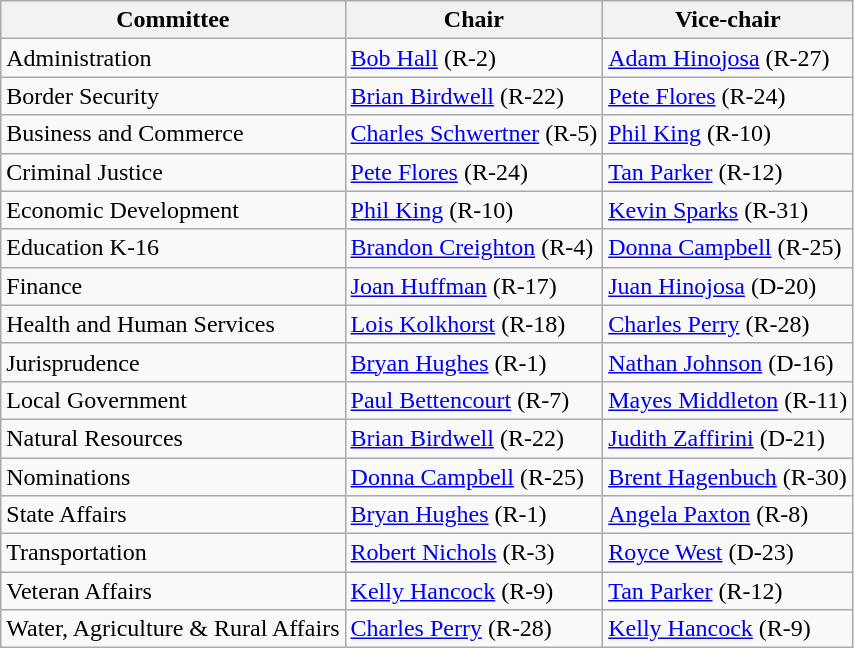<table class="wikitable">
<tr>
<th>Committee</th>
<th>Chair</th>
<th>Vice-chair</th>
</tr>
<tr>
<td>Administration</td>
<td><a href='#'>Bob Hall</a> (R-2)</td>
<td><a href='#'>Adam Hinojosa</a> (R-27)</td>
</tr>
<tr>
<td>Border Security</td>
<td><a href='#'>Brian Birdwell</a> (R-22)</td>
<td><a href='#'>Pete Flores</a> (R-24)</td>
</tr>
<tr>
<td>Business and Commerce</td>
<td><a href='#'>Charles Schwertner</a> (R-5)</td>
<td><a href='#'>Phil King</a> (R-10)</td>
</tr>
<tr>
<td>Criminal Justice</td>
<td><a href='#'>Pete Flores</a> (R-24)</td>
<td><a href='#'>Tan Parker</a> (R-12)</td>
</tr>
<tr>
<td>Economic Development</td>
<td><a href='#'>Phil King</a> (R-10)</td>
<td><a href='#'>Kevin Sparks</a> (R-31)</td>
</tr>
<tr>
<td>Education K-16</td>
<td><a href='#'>Brandon Creighton</a> (R-4)</td>
<td><a href='#'>Donna Campbell</a> (R-25)</td>
</tr>
<tr>
<td>Finance</td>
<td><a href='#'>Joan Huffman</a> (R-17)</td>
<td><a href='#'>Juan Hinojosa</a> (D-20)</td>
</tr>
<tr>
<td>Health and Human Services</td>
<td><a href='#'>Lois Kolkhorst</a> (R-18)</td>
<td><a href='#'>Charles Perry</a> (R-28)</td>
</tr>
<tr>
<td>Jurisprudence</td>
<td><a href='#'>Bryan Hughes</a> (R-1)</td>
<td><a href='#'>Nathan Johnson</a> (D-16)</td>
</tr>
<tr>
<td>Local Government</td>
<td><a href='#'>Paul Bettencourt</a> (R-7)</td>
<td><a href='#'>Mayes Middleton</a> (R-11)</td>
</tr>
<tr>
<td>Natural Resources</td>
<td><a href='#'>Brian Birdwell</a> (R-22)</td>
<td><a href='#'>Judith Zaffirini</a> (D-21)</td>
</tr>
<tr>
<td>Nominations</td>
<td><a href='#'>Donna Campbell</a> (R-25)</td>
<td><a href='#'>Brent Hagenbuch</a> (R-30)</td>
</tr>
<tr>
<td>State Affairs</td>
<td><a href='#'>Bryan Hughes</a> (R-1)</td>
<td><a href='#'>Angela Paxton</a> (R-8)</td>
</tr>
<tr>
<td>Transportation</td>
<td><a href='#'>Robert Nichols</a> (R-3)</td>
<td><a href='#'>Royce West</a> (D-23)</td>
</tr>
<tr>
<td>Veteran Affairs</td>
<td><a href='#'>Kelly Hancock</a> (R-9)</td>
<td><a href='#'>Tan Parker</a> (R-12)</td>
</tr>
<tr>
<td>Water, Agriculture & Rural Affairs</td>
<td><a href='#'>Charles Perry</a> (R-28)</td>
<td><a href='#'>Kelly Hancock</a> (R-9)</td>
</tr>
</table>
